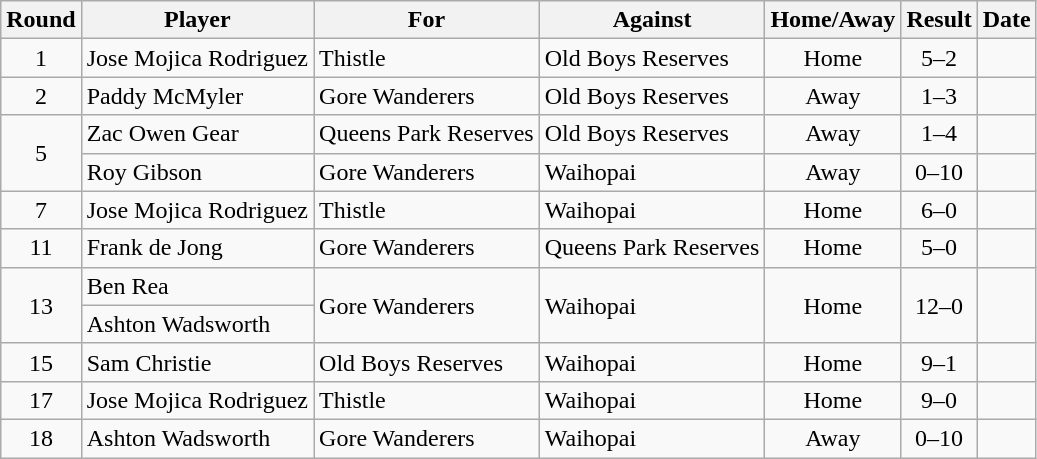<table class="wikitable">
<tr>
<th>Round</th>
<th>Player</th>
<th>For</th>
<th>Against</th>
<th>Home/Away</th>
<th style="text-align:center">Result</th>
<th>Date</th>
</tr>
<tr>
<td style="text-align:center">1</td>
<td>Jose Mojica Rodriguez</td>
<td>Thistle</td>
<td>Old Boys Reserves</td>
<td style="text-align:center">Home</td>
<td style="text-align:center">5–2</td>
<td></td>
</tr>
<tr>
<td style="text-align:center">2</td>
<td>Paddy McMyler</td>
<td>Gore Wanderers</td>
<td>Old Boys Reserves</td>
<td style="text-align:center">Away</td>
<td style="text-align:center">1–3</td>
<td></td>
</tr>
<tr>
<td style="text-align:center" rowspan=2>5</td>
<td>Zac Owen Gear</td>
<td>Queens Park Reserves</td>
<td>Old Boys Reserves</td>
<td style="text-align:center">Away</td>
<td style="text-align:center">1–4</td>
<td></td>
</tr>
<tr>
<td>Roy Gibson</td>
<td>Gore Wanderers</td>
<td>Waihopai</td>
<td style="text-align:center">Away</td>
<td style="text-align:center">0–10</td>
<td></td>
</tr>
<tr>
<td style="text-align:center">7</td>
<td>Jose Mojica Rodriguez</td>
<td>Thistle</td>
<td>Waihopai</td>
<td style="text-align:center">Home</td>
<td style="text-align:center">6–0</td>
<td></td>
</tr>
<tr>
<td style="text-align:center">11</td>
<td>Frank de Jong</td>
<td>Gore Wanderers</td>
<td>Queens Park Reserves</td>
<td style="text-align:center">Home</td>
<td style="text-align:center">5–0</td>
<td></td>
</tr>
<tr>
<td style="text-align:center" rowspan=2>13</td>
<td>Ben Rea</td>
<td rowspan=2>Gore Wanderers</td>
<td rowspan=2>Waihopai</td>
<td style="text-align:center" rowspan=2>Home</td>
<td style="text-align:center" rowspan=2>12–0</td>
<td rowspan=2></td>
</tr>
<tr>
<td>Ashton Wadsworth</td>
</tr>
<tr>
<td style="text-align:center">15</td>
<td>Sam Christie</td>
<td>Old Boys Reserves</td>
<td>Waihopai</td>
<td style="text-align:center">Home</td>
<td style="text-align:center">9–1</td>
<td></td>
</tr>
<tr>
<td style="text-align:center">17</td>
<td>Jose Mojica Rodriguez</td>
<td>Thistle</td>
<td>Waihopai</td>
<td style="text-align:center">Home</td>
<td style="text-align:center">9–0</td>
<td></td>
</tr>
<tr>
<td style="text-align:center">18</td>
<td>Ashton Wadsworth</td>
<td>Gore Wanderers</td>
<td>Waihopai</td>
<td style="text-align:center">Away</td>
<td style="text-align:center">0–10</td>
<td></td>
</tr>
</table>
